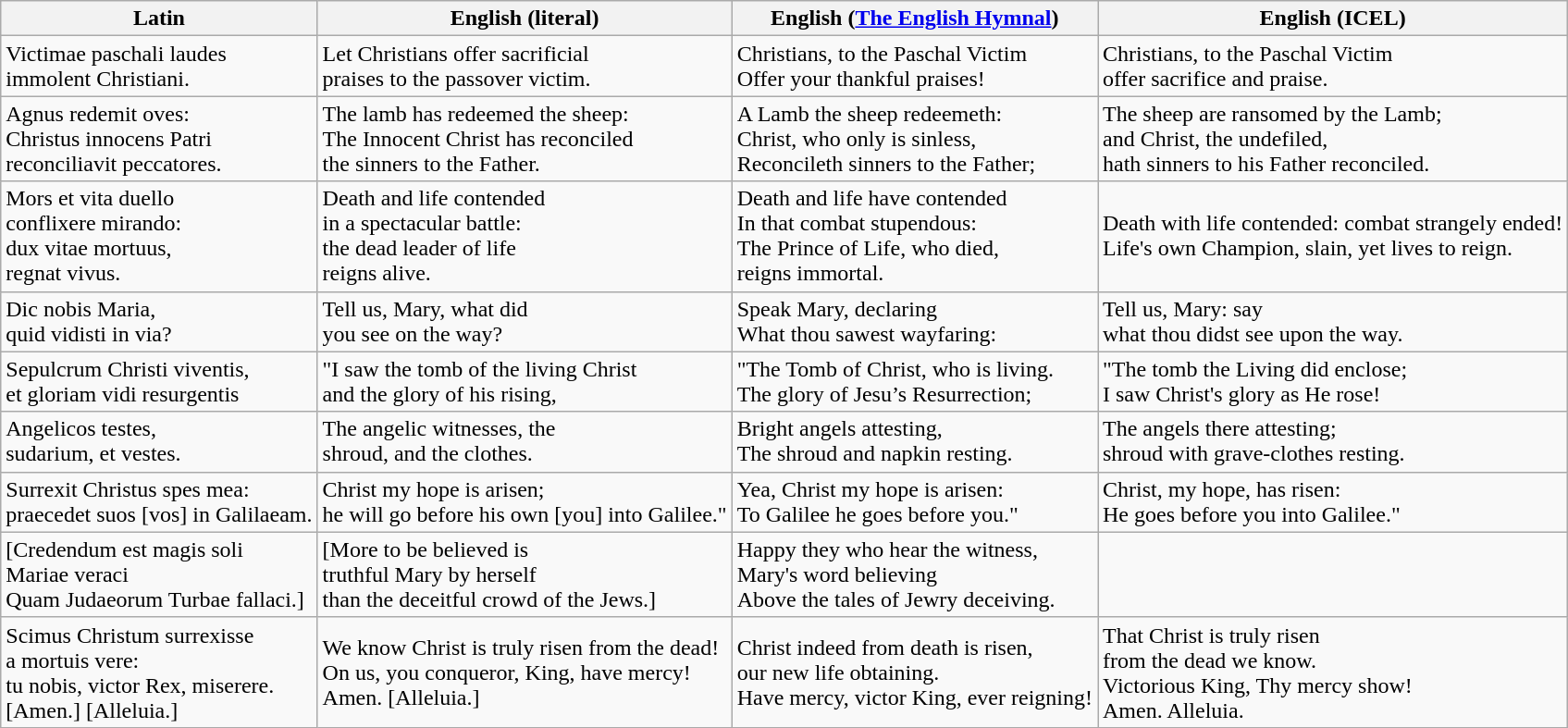<table class="wikitable">
<tr>
<th>Latin</th>
<th>English (literal)</th>
<th>English (<a href='#'>The English Hymnal</a>)</th>
<th>English (ICEL)</th>
</tr>
<tr>
<td>Victimae paschali laudes<br>immolent Christiani.</td>
<td>Let Christians offer sacrificial<br>praises to the passover victim.</td>
<td>Christians, to the Paschal Victim<br>Offer your thankful praises!</td>
<td>Christians, to the Paschal Victim<br>offer sacrifice and praise.</td>
</tr>
<tr>
<td>Agnus redemit oves:<br>Christus innocens Patri<br>reconciliavit peccatores.</td>
<td>The lamb has redeemed the sheep:<br>The Innocent Christ has reconciled<br>the sinners to the Father.</td>
<td>A Lamb the sheep redeemeth:<br>Christ, who only is sinless,<br>Reconcileth sinners to the Father;</td>
<td>The sheep are ransomed by the Lamb;<br>and Christ, the undefiled,<br>hath sinners to his Father reconciled.</td>
</tr>
<tr>
<td>Mors et vita duello<br>conflixere mirando:<br>dux vitae mortuus,<br>regnat vivus.</td>
<td>Death and life contended<br>in a spectacular battle:<br>the dead leader of life<br>reigns alive.</td>
<td>Death and life have contended<br>In that combat stupendous:<br>The Prince of Life, who died,<br>reigns immortal.</td>
<td>Death with life contended: combat strangely ended!<br>Life's own Champion, slain, yet lives to reign.</td>
</tr>
<tr>
<td>Dic nobis Maria,<br>quid vidisti in via?</td>
<td>Tell us, Mary, what did<br>you see on the way?</td>
<td>Speak Mary, declaring<br>What thou sawest wayfaring:</td>
<td>Tell us, Mary: say<br>what thou didst see upon the way.</td>
</tr>
<tr>
<td>Sepulcrum Christi viventis,<br>et gloriam vidi resurgentis</td>
<td>"I saw the tomb of the living Christ<br>and the glory of his rising,</td>
<td>"The Tomb of Christ, who is living.<br>The glory of Jesu’s Resurrection;</td>
<td>"The tomb the Living did enclose;<br>I saw Christ's glory as He rose!</td>
</tr>
<tr>
<td>Angelicos testes,<br>sudarium, et vestes.</td>
<td>The angelic witnesses, the<br>shroud, and the clothes.</td>
<td>Bright angels attesting,<br>The shroud and napkin resting.</td>
<td>The angels there attesting;<br>shroud with grave-clothes resting.</td>
</tr>
<tr>
<td>Surrexit Christus spes mea:<br>praecedet suos [vos] in Galilaeam.</td>
<td>Christ my hope is arisen;<br>he will go before his own [you] into Galilee."</td>
<td>Yea, Christ my hope is arisen:<br>To Galilee he goes before you."</td>
<td>Christ, my hope, has risen:<br>He goes before you into Galilee."</td>
</tr>
<tr>
<td>[Credendum est magis soli<br>Mariae veraci<br>Quam Judaeorum Turbae fallaci.]</td>
<td>[More to be believed is<br>truthful Mary by herself<br>than the deceitful crowd of the Jews.]</td>
<td>Happy they who hear the witness,<br>Mary's word believing<br>Above the tales of Jewry deceiving.</td>
<td></td>
</tr>
<tr>
<td>Scimus Christum surrexisse<br>a mortuis vere:<br>tu nobis, victor Rex, miserere.<br>[Amen.] [Alleluia.]</td>
<td>We know Christ is truly risen from the dead!<br>On us, you conqueror, King, have mercy!<br>Amen. [Alleluia.]</td>
<td>Christ indeed from death is risen,<br>our new life obtaining.<br>Have mercy, victor King, ever reigning!</td>
<td>That Christ is truly risen<br>from the dead we know.<br>Victorious King, Thy mercy show!<br>Amen. Alleluia.</td>
</tr>
</table>
